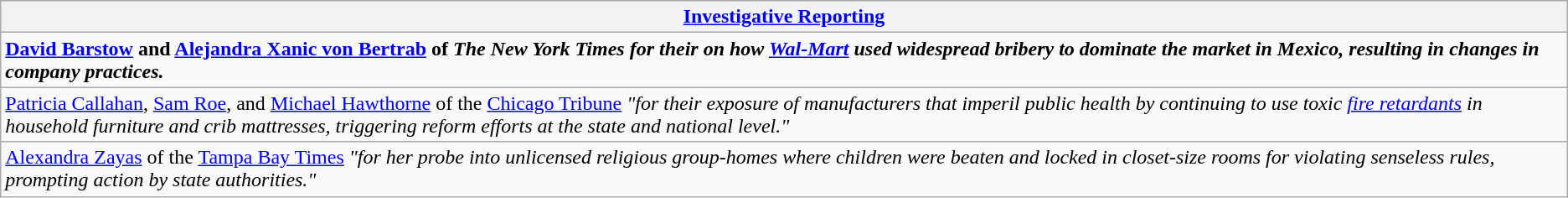<table class="wikitable" style="float:left; float:none;">
<tr>
<th><a href='#'>Investigative Reporting</a></th>
</tr>
<tr>
<td><strong><a href='#'>David Barstow</a> and <a href='#'>Alejandra Xanic von Bertrab</a> of <em>The New York Times<strong><em> for their  on how <a href='#'>Wal-Mart</a> used widespread bribery to dominate the market in Mexico, resulting in changes in company practices.</td>
</tr>
<tr>
<td><a href='#'>Patricia Callahan</a>, <a href='#'>Sam Roe</a>, and <a href='#'>Michael Hawthorne</a> of the </em><a href='#'>Chicago Tribune</a><em> "for their exposure of manufacturers that imperil public health by continuing to use toxic <a href='#'>fire retardants</a> in household furniture and crib mattresses, triggering reform efforts at the state and national level."</td>
</tr>
<tr>
<td><a href='#'>Alexandra Zayas</a> of the </em><a href='#'>Tampa Bay Times</a><em> "for her probe into unlicensed religious group-homes where children were beaten and locked in closet-size rooms for violating senseless rules, prompting action by state authorities."</td>
</tr>
</table>
